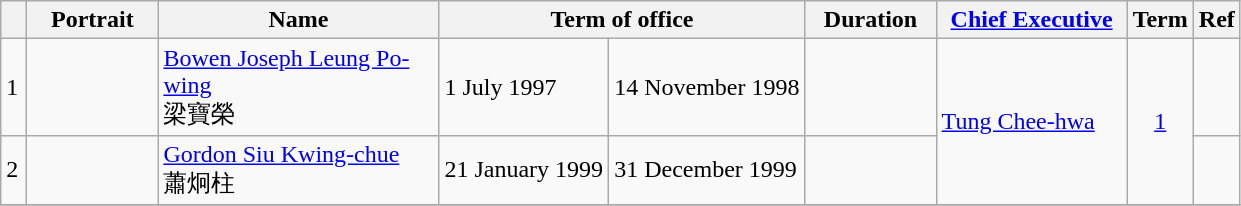<table class="wikitable"  style="text-align:left">
<tr>
<th width=10px></th>
<th width=80px>Portrait</th>
<th width=180px>Name</th>
<th width=180px colspan=2>Term of office</th>
<th width=80px>Duration</th>
<th width=120px><a href='#'>Chief Executive</a></th>
<th>Term</th>
<th>Ref</th>
</tr>
<tr>
<td bgcolor=>1</td>
<td></td>
<td><a href='#'>Bowen Joseph Leung Po-wing</a><br>梁寶榮</td>
<td>1 July 1997</td>
<td>14 November 1998</td>
<td></td>
<td rowspan=2><a href='#'>Tung Chee-hwa</a><br></td>
<td rowspan=2 align=center><a href='#'>1</a></td>
<td></td>
</tr>
<tr>
<td bgcolor=>2</td>
<td></td>
<td><a href='#'>Gordon Siu Kwing-chue</a><br>蕭炯柱</td>
<td>21 January 1999</td>
<td>31 December 1999</td>
<td></td>
<td></td>
</tr>
<tr>
</tr>
</table>
